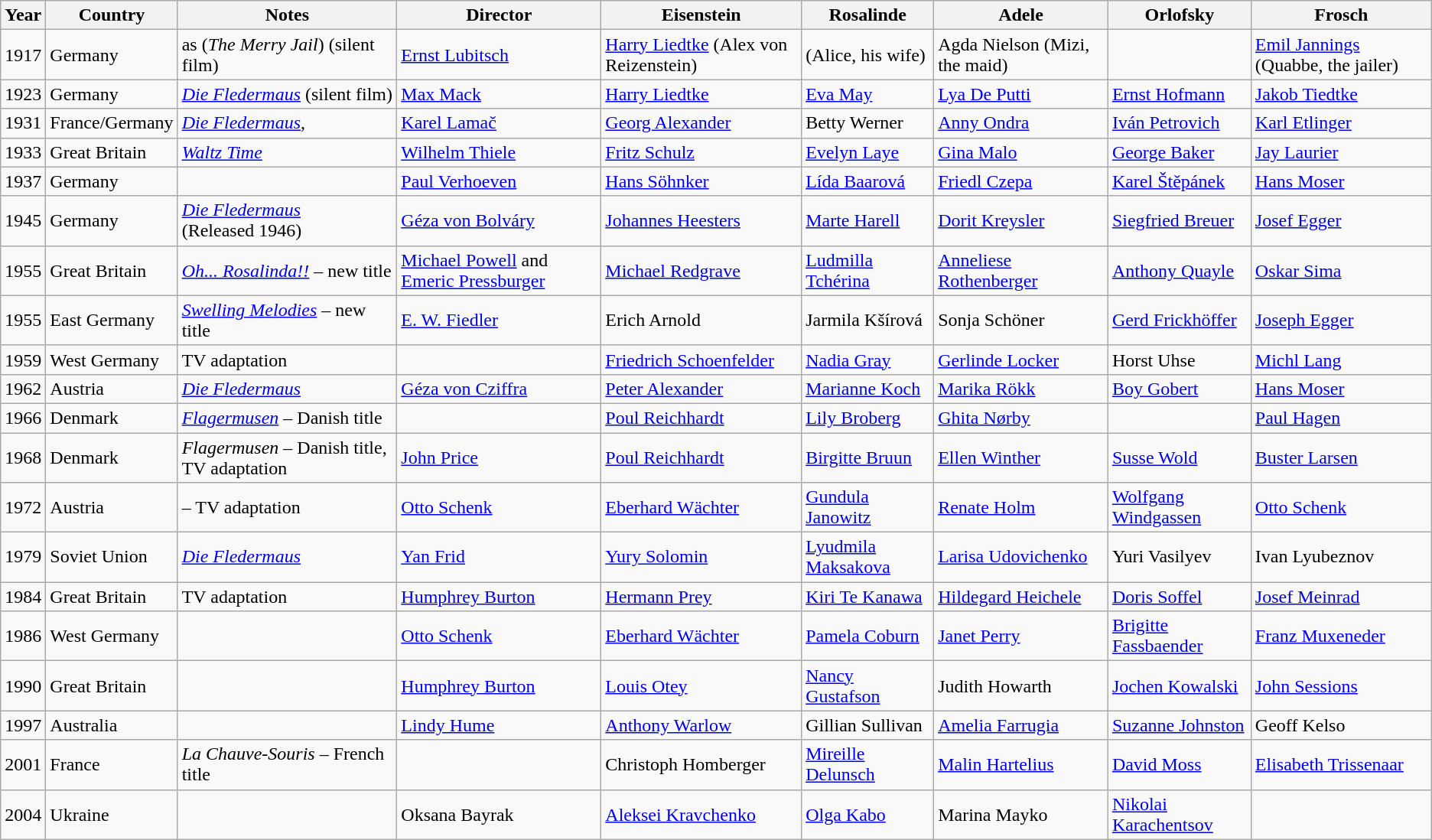<table class="wikitable">
<tr>
<th>Year</th>
<th>Country</th>
<th align="center">Notes</th>
<th align="center">Director</th>
<th align="center">Eisenstein</th>
<th align="center">Rosalinde</th>
<th align="center">Adele</th>
<th align="center">Orlofsky</th>
<th align="center">Frosch</th>
</tr>
<tr>
<td>1917</td>
<td>Germany</td>
<td>as <em></em> (<em>The Merry Jail</em>) (silent film)</td>
<td><a href='#'>Ernst Lubitsch</a></td>
<td><a href='#'>Harry Liedtke</a> (Alex von Reizenstein)</td>
<td> (Alice, his wife)</td>
<td>Agda Nielson (Mizi, the maid)</td>
<td align="left"> </td>
<td><a href='#'>Emil Jannings</a> (Quabbe, the jailer)</td>
</tr>
<tr>
<td>1923</td>
<td>Germany</td>
<td><em><a href='#'>Die Fledermaus</a></em> (silent film)</td>
<td><a href='#'>Max Mack</a></td>
<td><a href='#'>Harry Liedtke</a></td>
<td><a href='#'>Eva May</a></td>
<td><a href='#'>Lya De Putti</a></td>
<td><a href='#'>Ernst Hofmann</a></td>
<td><a href='#'>Jakob Tiedtke</a></td>
</tr>
<tr>
<td>1931</td>
<td>France/Germany</td>
<td><em><a href='#'>Die Fledermaus</a></em>, <br> <em></em></td>
<td><a href='#'>Karel Lamač</a></td>
<td><a href='#'>Georg Alexander</a></td>
<td>Betty Werner</td>
<td><a href='#'>Anny Ondra</a></td>
<td><a href='#'>Iván Petrovich</a></td>
<td><a href='#'>Karl Etlinger</a></td>
</tr>
<tr>
<td>1933</td>
<td>Great Britain</td>
<td><em><a href='#'>Waltz Time</a></em></td>
<td><a href='#'>Wilhelm Thiele</a></td>
<td><a href='#'>Fritz Schulz</a></td>
<td><a href='#'>Evelyn Laye</a></td>
<td><a href='#'>Gina Malo</a></td>
<td><a href='#'>George Baker</a></td>
<td><a href='#'>Jay Laurier</a></td>
</tr>
<tr>
<td>1937</td>
<td>Germany</td>
<td><em></em></td>
<td><a href='#'>Paul Verhoeven</a></td>
<td><a href='#'>Hans Söhnker</a></td>
<td><a href='#'>Lída Baarová</a></td>
<td><a href='#'>Friedl Czepa</a></td>
<td><a href='#'>Karel Štěpánek</a></td>
<td><a href='#'>Hans Moser</a></td>
</tr>
<tr>
<td>1945</td>
<td>Germany</td>
<td><em><a href='#'>Die Fledermaus</a></em> <br> (Released 1946)</td>
<td><a href='#'>Géza von Bolváry</a></td>
<td><a href='#'>Johannes Heesters</a></td>
<td><a href='#'>Marte Harell</a></td>
<td><a href='#'>Dorit Kreysler</a></td>
<td><a href='#'>Siegfried Breuer</a></td>
<td><a href='#'>Josef Egger</a></td>
</tr>
<tr>
<td>1955</td>
<td>Great Britain</td>
<td><em><a href='#'>Oh... Rosalinda!!</a></em> – new title</td>
<td><a href='#'>Michael Powell</a> and <a href='#'>Emeric Pressburger</a></td>
<td><a href='#'>Michael Redgrave</a></td>
<td><a href='#'>Ludmilla Tchérina</a></td>
<td><a href='#'>Anneliese Rothenberger</a></td>
<td><a href='#'>Anthony Quayle</a></td>
<td><a href='#'>Oskar Sima</a></td>
</tr>
<tr>
<td>1955</td>
<td>East Germany</td>
<td><em><a href='#'>Swelling Melodies</a></em> – new title</td>
<td><a href='#'>E. W. Fiedler</a></td>
<td>Erich Arnold</td>
<td>Jarmila Kšírová</td>
<td>Sonja Schöner</td>
<td><a href='#'>Gerd Frickhöffer</a></td>
<td><a href='#'>Joseph Egger</a></td>
</tr>
<tr>
<td>1959</td>
<td>West Germany</td>
<td>TV adaptation</td>
<td></td>
<td><a href='#'>Friedrich Schoenfelder</a></td>
<td><a href='#'>Nadia Gray</a></td>
<td><a href='#'>Gerlinde Locker</a></td>
<td>Horst Uhse</td>
<td><a href='#'>Michl Lang</a></td>
</tr>
<tr>
<td>1962</td>
<td>Austria</td>
<td><em><a href='#'>Die Fledermaus</a></em></td>
<td><a href='#'>Géza von Cziffra</a></td>
<td><a href='#'>Peter Alexander</a></td>
<td><a href='#'>Marianne Koch</a></td>
<td><a href='#'>Marika Rökk</a></td>
<td><a href='#'>Boy Gobert</a></td>
<td><a href='#'>Hans Moser</a></td>
</tr>
<tr>
<td>1966</td>
<td>Denmark</td>
<td><em><a href='#'>Flagermusen</a></em> – Danish title</td>
<td></td>
<td><a href='#'>Poul Reichhardt</a></td>
<td><a href='#'>Lily Broberg</a></td>
<td><a href='#'>Ghita Nørby</a></td>
<td></td>
<td><a href='#'>Paul Hagen</a></td>
</tr>
<tr>
<td>1968</td>
<td>Denmark</td>
<td><em>Flagermusen</em> – Danish title, TV adaptation</td>
<td><a href='#'>John Price</a></td>
<td><a href='#'>Poul Reichhardt</a></td>
<td><a href='#'>Birgitte Bruun</a></td>
<td><a href='#'>Ellen Winther</a></td>
<td><a href='#'>Susse Wold</a></td>
<td><a href='#'>Buster Larsen</a></td>
</tr>
<tr>
<td>1972</td>
<td>Austria</td>
<td><em></em> – TV adaptation</td>
<td><a href='#'>Otto Schenk</a></td>
<td><a href='#'>Eberhard Wächter</a></td>
<td><a href='#'>Gundula Janowitz</a></td>
<td><a href='#'>Renate Holm</a></td>
<td><a href='#'>Wolfgang Windgassen</a></td>
<td><a href='#'>Otto Schenk</a></td>
</tr>
<tr>
<td>1979</td>
<td>Soviet Union</td>
<td><em><a href='#'>Die Fledermaus</a></em></td>
<td><a href='#'>Yan Frid</a></td>
<td><a href='#'>Yury Solomin</a></td>
<td><a href='#'>Lyudmila Maksakova</a></td>
<td><a href='#'>Larisa Udovichenko</a></td>
<td>Yuri Vasilyev</td>
<td>Ivan Lyubeznov</td>
</tr>
<tr>
<td>1984</td>
<td>Great Britain</td>
<td>TV adaptation</td>
<td><a href='#'>Humphrey Burton</a></td>
<td><a href='#'>Hermann Prey</a></td>
<td><a href='#'>Kiri Te Kanawa</a></td>
<td><a href='#'>Hildegard Heichele</a></td>
<td><a href='#'>Doris Soffel</a></td>
<td><a href='#'>Josef Meinrad</a></td>
</tr>
<tr>
<td>1986</td>
<td>West Germany</td>
<td></td>
<td><a href='#'>Otto Schenk</a></td>
<td><a href='#'>Eberhard Wächter</a></td>
<td><a href='#'>Pamela Coburn</a></td>
<td><a href='#'>Janet Perry</a></td>
<td><a href='#'>Brigitte Fassbaender</a></td>
<td><a href='#'>Franz Muxeneder</a></td>
</tr>
<tr>
<td>1990</td>
<td>Great Britain</td>
<td></td>
<td><a href='#'>Humphrey Burton</a></td>
<td><a href='#'>Louis Otey</a></td>
<td><a href='#'>Nancy Gustafson</a></td>
<td>Judith Howarth</td>
<td><a href='#'>Jochen Kowalski</a></td>
<td><a href='#'>John Sessions</a></td>
</tr>
<tr>
<td>1997</td>
<td>Australia</td>
<td></td>
<td><a href='#'>Lindy Hume</a></td>
<td><a href='#'>Anthony Warlow</a></td>
<td>Gillian Sullivan</td>
<td><a href='#'>Amelia Farrugia</a></td>
<td><a href='#'>Suzanne Johnston</a></td>
<td>Geoff Kelso</td>
</tr>
<tr>
<td>2001</td>
<td>France</td>
<td><em>La Chauve-Souris</em> – French title</td>
<td></td>
<td>Christoph Homberger</td>
<td><a href='#'>Mireille Delunsch</a></td>
<td><a href='#'>Malin Hartelius</a></td>
<td><a href='#'>David Moss</a></td>
<td><a href='#'>Elisabeth Trissenaar</a></td>
</tr>
<tr>
<td>2004</td>
<td>Ukraine</td>
<td></td>
<td>Oksana Bayrak</td>
<td><a href='#'>Aleksei Kravchenko</a></td>
<td><a href='#'>Olga Kabo</a></td>
<td>Marina Mayko</td>
<td><a href='#'>Nikolai Karachentsov</a></td>
<td></td>
</tr>
</table>
